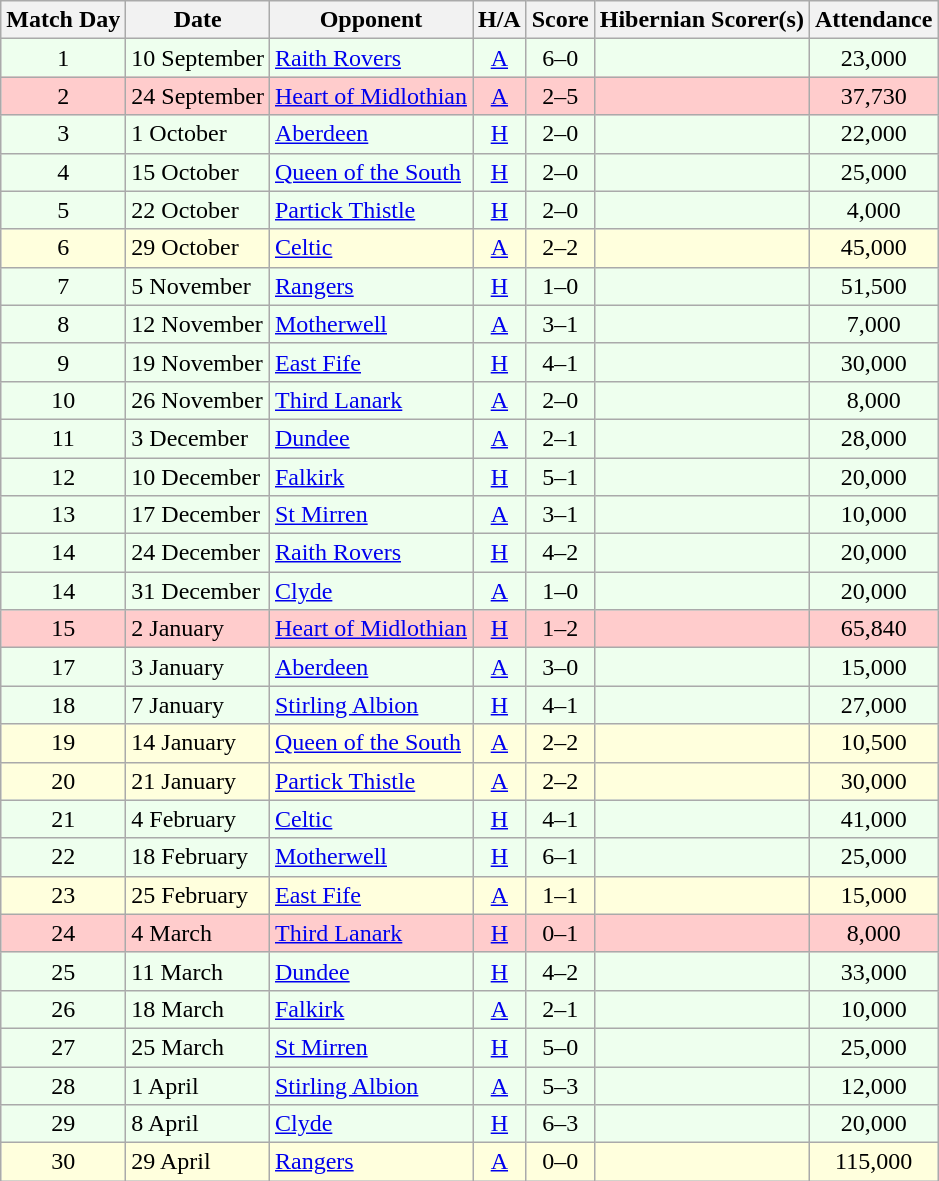<table class="wikitable" style="text-align:center">
<tr>
<th>Match Day</th>
<th>Date</th>
<th>Opponent</th>
<th>H/A</th>
<th>Score</th>
<th>Hibernian Scorer(s)</th>
<th>Attendance</th>
</tr>
<tr bgcolor=#EEFFEE>
<td>1</td>
<td align=left>10 September</td>
<td align=left><a href='#'>Raith Rovers</a></td>
<td><a href='#'>A</a></td>
<td>6–0</td>
<td align=left></td>
<td>23,000</td>
</tr>
<tr bgcolor=#FFCCCC>
<td>2</td>
<td align=left>24 September</td>
<td align=left><a href='#'>Heart of Midlothian</a></td>
<td><a href='#'>A</a></td>
<td>2–5</td>
<td align=left></td>
<td>37,730</td>
</tr>
<tr bgcolor=#EEFFEE>
<td>3</td>
<td align=left>1 October</td>
<td align=left><a href='#'>Aberdeen</a></td>
<td><a href='#'>H</a></td>
<td>2–0</td>
<td align=left></td>
<td>22,000</td>
</tr>
<tr bgcolor=#EEFFEE>
<td>4</td>
<td align=left>15 October</td>
<td align=left><a href='#'>Queen of the South</a></td>
<td><a href='#'>H</a></td>
<td>2–0</td>
<td align=left></td>
<td>25,000</td>
</tr>
<tr bgcolor=#EEFFEE>
<td>5</td>
<td align=left>22 October</td>
<td align=left><a href='#'>Partick Thistle</a></td>
<td><a href='#'>H</a></td>
<td>2–0</td>
<td align=left></td>
<td>4,000</td>
</tr>
<tr bgcolor=#FFFFDD>
<td>6</td>
<td align=left>29 October</td>
<td align=left><a href='#'>Celtic</a></td>
<td><a href='#'>A</a></td>
<td>2–2</td>
<td align=left></td>
<td>45,000</td>
</tr>
<tr bgcolor=#EEFFEE>
<td>7</td>
<td align=left>5 November</td>
<td align=left><a href='#'>Rangers</a></td>
<td><a href='#'>H</a></td>
<td>1–0</td>
<td align=left></td>
<td>51,500</td>
</tr>
<tr bgcolor=#EEFFEE>
<td>8</td>
<td align=left>12 November</td>
<td align=left><a href='#'>Motherwell</a></td>
<td><a href='#'>A</a></td>
<td>3–1</td>
<td align=left></td>
<td>7,000</td>
</tr>
<tr bgcolor=#EEFFEE>
<td>9</td>
<td align=left>19 November</td>
<td align=left><a href='#'>East Fife</a></td>
<td><a href='#'>H</a></td>
<td>4–1</td>
<td align=left></td>
<td>30,000</td>
</tr>
<tr bgcolor=#EEFFEE>
<td>10</td>
<td align=left>26 November</td>
<td align=left><a href='#'>Third Lanark</a></td>
<td><a href='#'>A</a></td>
<td>2–0</td>
<td align=left></td>
<td>8,000</td>
</tr>
<tr bgcolor=#EEFFEE>
<td>11</td>
<td align=left>3 December</td>
<td align=left><a href='#'>Dundee</a></td>
<td><a href='#'>A</a></td>
<td>2–1</td>
<td align=left></td>
<td>28,000</td>
</tr>
<tr bgcolor=#EEFFEE>
<td>12</td>
<td align=left>10 December</td>
<td align=left><a href='#'>Falkirk</a></td>
<td><a href='#'>H</a></td>
<td>5–1</td>
<td align=left></td>
<td>20,000</td>
</tr>
<tr bgcolor=#EEFFEE>
<td>13</td>
<td align=left>17 December</td>
<td align=left><a href='#'>St Mirren</a></td>
<td><a href='#'>A</a></td>
<td>3–1</td>
<td align=left></td>
<td>10,000</td>
</tr>
<tr bgcolor=#EEFFEE>
<td>14</td>
<td align=left>24 December</td>
<td align=left><a href='#'>Raith Rovers</a></td>
<td><a href='#'>H</a></td>
<td>4–2</td>
<td align=left></td>
<td>20,000</td>
</tr>
<tr bgcolor=#EEFFEE>
<td>14</td>
<td align=left>31 December</td>
<td align=left><a href='#'>Clyde</a></td>
<td><a href='#'>A</a></td>
<td>1–0</td>
<td align=left></td>
<td>20,000</td>
</tr>
<tr bgcolor=#FFCCCC>
<td>15</td>
<td align=left>2 January</td>
<td align=left><a href='#'>Heart of Midlothian</a></td>
<td><a href='#'>H</a></td>
<td>1–2</td>
<td align=left></td>
<td>65,840</td>
</tr>
<tr bgcolor=#EEFFEE>
<td>17</td>
<td align=left>3 January</td>
<td align=left><a href='#'>Aberdeen</a></td>
<td><a href='#'>A</a></td>
<td>3–0</td>
<td align=left></td>
<td>15,000</td>
</tr>
<tr bgcolor=#EEFFEE>
<td>18</td>
<td align=left>7 January</td>
<td align=left><a href='#'>Stirling Albion</a></td>
<td><a href='#'>H</a></td>
<td>4–1</td>
<td align=left></td>
<td>27,000</td>
</tr>
<tr bgcolor=#FFFFDD>
<td>19</td>
<td align=left>14 January</td>
<td align=left><a href='#'>Queen of the South</a></td>
<td><a href='#'>A</a></td>
<td>2–2</td>
<td align=left></td>
<td>10,500</td>
</tr>
<tr bgcolor=#FFFFDD>
<td>20</td>
<td align=left>21 January</td>
<td align=left><a href='#'>Partick Thistle</a></td>
<td><a href='#'>A</a></td>
<td>2–2</td>
<td align=left></td>
<td>30,000</td>
</tr>
<tr bgcolor=#EEFFEE>
<td>21</td>
<td align=left>4 February</td>
<td align=left><a href='#'>Celtic</a></td>
<td><a href='#'>H</a></td>
<td>4–1</td>
<td align=left></td>
<td>41,000</td>
</tr>
<tr bgcolor=#EEFFEE>
<td>22</td>
<td align=left>18 February</td>
<td align=left><a href='#'>Motherwell</a></td>
<td><a href='#'>H</a></td>
<td>6–1</td>
<td align=left></td>
<td>25,000</td>
</tr>
<tr bgcolor=#FFFFDD>
<td>23</td>
<td align=left>25 February</td>
<td align=left><a href='#'>East Fife</a></td>
<td><a href='#'>A</a></td>
<td>1–1</td>
<td align=left></td>
<td>15,000</td>
</tr>
<tr bgcolor=#FFCCCC>
<td>24</td>
<td align=left>4 March</td>
<td align=left><a href='#'>Third Lanark</a></td>
<td><a href='#'>H</a></td>
<td>0–1</td>
<td align=left></td>
<td>8,000</td>
</tr>
<tr bgcolor=#EEFFEE>
<td>25</td>
<td align=left>11 March</td>
<td align=left><a href='#'>Dundee</a></td>
<td><a href='#'>H</a></td>
<td>4–2</td>
<td align=left></td>
<td>33,000</td>
</tr>
<tr bgcolor=#EEFFEE>
<td>26</td>
<td align=left>18 March</td>
<td align=left><a href='#'>Falkirk</a></td>
<td><a href='#'>A</a></td>
<td>2–1</td>
<td align=left></td>
<td>10,000</td>
</tr>
<tr bgcolor=#EEFFEE>
<td>27</td>
<td align=left>25 March</td>
<td align=left><a href='#'>St Mirren</a></td>
<td><a href='#'>H</a></td>
<td>5–0</td>
<td align=left></td>
<td>25,000</td>
</tr>
<tr bgcolor=#EEFFEE>
<td>28</td>
<td align=left>1 April</td>
<td align=left><a href='#'>Stirling Albion</a></td>
<td><a href='#'>A</a></td>
<td>5–3</td>
<td align=left></td>
<td>12,000</td>
</tr>
<tr bgcolor=#EEFFEE>
<td>29</td>
<td align=left>8 April</td>
<td align=left><a href='#'>Clyde</a></td>
<td><a href='#'>H</a></td>
<td>6–3</td>
<td align=left></td>
<td>20,000</td>
</tr>
<tr bgcolor=#FFFFDD>
<td>30</td>
<td align=left>29 April</td>
<td align=left><a href='#'>Rangers</a></td>
<td><a href='#'>A</a></td>
<td>0–0</td>
<td align=left></td>
<td>115,000</td>
</tr>
</table>
